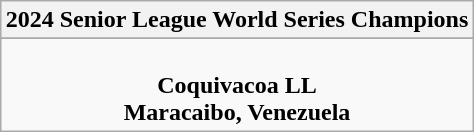<table class="wikitable" style="text-align: center; margin: 0 auto;">
<tr>
<th>2024 Senior League World Series Champions</th>
</tr>
<tr>
</tr>
<tr>
<td><br><strong>Coquivacoa LL</strong><br> <strong>Maracaibo, Venezuela</strong></td>
</tr>
</table>
